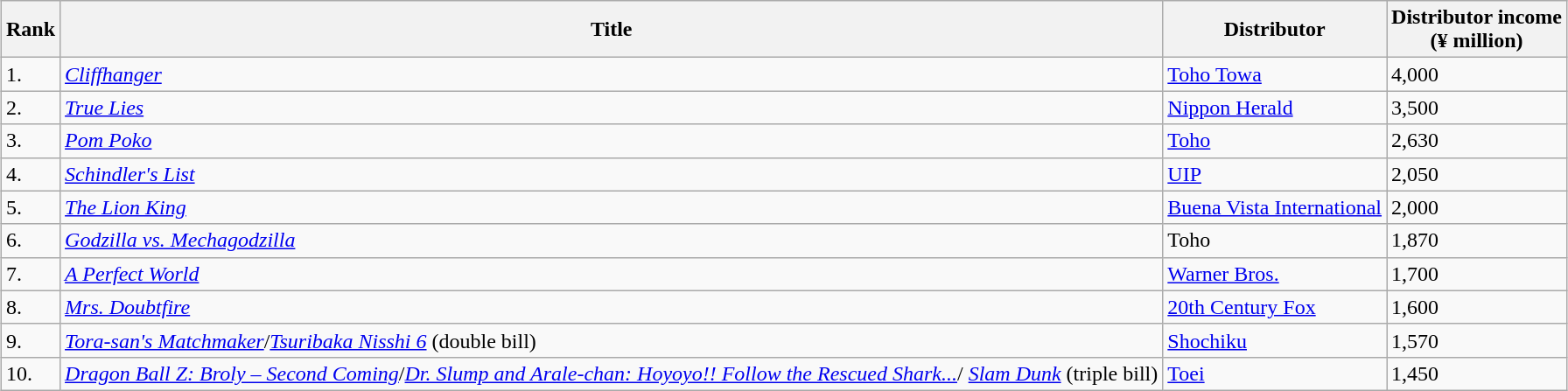<table class="wikitable sortable" style="margin:auto; margin:auto;">
<tr>
<th>Rank</th>
<th>Title</th>
<th>Distributor</th>
<th>Distributor income<br> (¥ million)</th>
</tr>
<tr>
<td>1.</td>
<td><em><a href='#'>Cliffhanger</a></em></td>
<td><a href='#'>Toho Towa</a></td>
<td>4,000</td>
</tr>
<tr>
<td>2.</td>
<td><em><a href='#'>True Lies</a></em></td>
<td><a href='#'>Nippon Herald</a></td>
<td>3,500</td>
</tr>
<tr>
<td>3.</td>
<td><em><a href='#'>Pom Poko</a></em></td>
<td><a href='#'>Toho</a></td>
<td>2,630</td>
</tr>
<tr>
<td>4.</td>
<td><em><a href='#'>Schindler's List</a></em></td>
<td><a href='#'>UIP</a></td>
<td>2,050</td>
</tr>
<tr>
<td>5.</td>
<td><em><a href='#'>The Lion King</a></em></td>
<td><a href='#'>Buena Vista International</a></td>
<td>2,000</td>
</tr>
<tr>
<td>6.</td>
<td><em><a href='#'>Godzilla vs. Mechagodzilla</a></em></td>
<td>Toho</td>
<td>1,870</td>
</tr>
<tr>
<td>7.</td>
<td><em><a href='#'>A Perfect World</a></em></td>
<td><a href='#'>Warner Bros.</a></td>
<td>1,700</td>
</tr>
<tr>
<td>8.</td>
<td><em><a href='#'>Mrs. Doubtfire</a></em></td>
<td><a href='#'>20th Century Fox</a></td>
<td>1,600</td>
</tr>
<tr>
<td>9.</td>
<td><em><a href='#'>Tora-san's Matchmaker</a></em>/<em><a href='#'>Tsuribaka Nisshi 6</a></em> (double bill)</td>
<td><a href='#'>Shochiku</a></td>
<td>1,570</td>
</tr>
<tr>
<td>10.</td>
<td><em><a href='#'>Dragon Ball Z: Broly – Second Coming</a></em>/<em><a href='#'>Dr. Slump and Arale-chan: Hoyoyo!! Follow the Rescued Shark...</a></em>/ <em><a href='#'>Slam Dunk</a></em> (triple bill)</td>
<td><a href='#'>Toei</a></td>
<td>1,450</td>
</tr>
</table>
